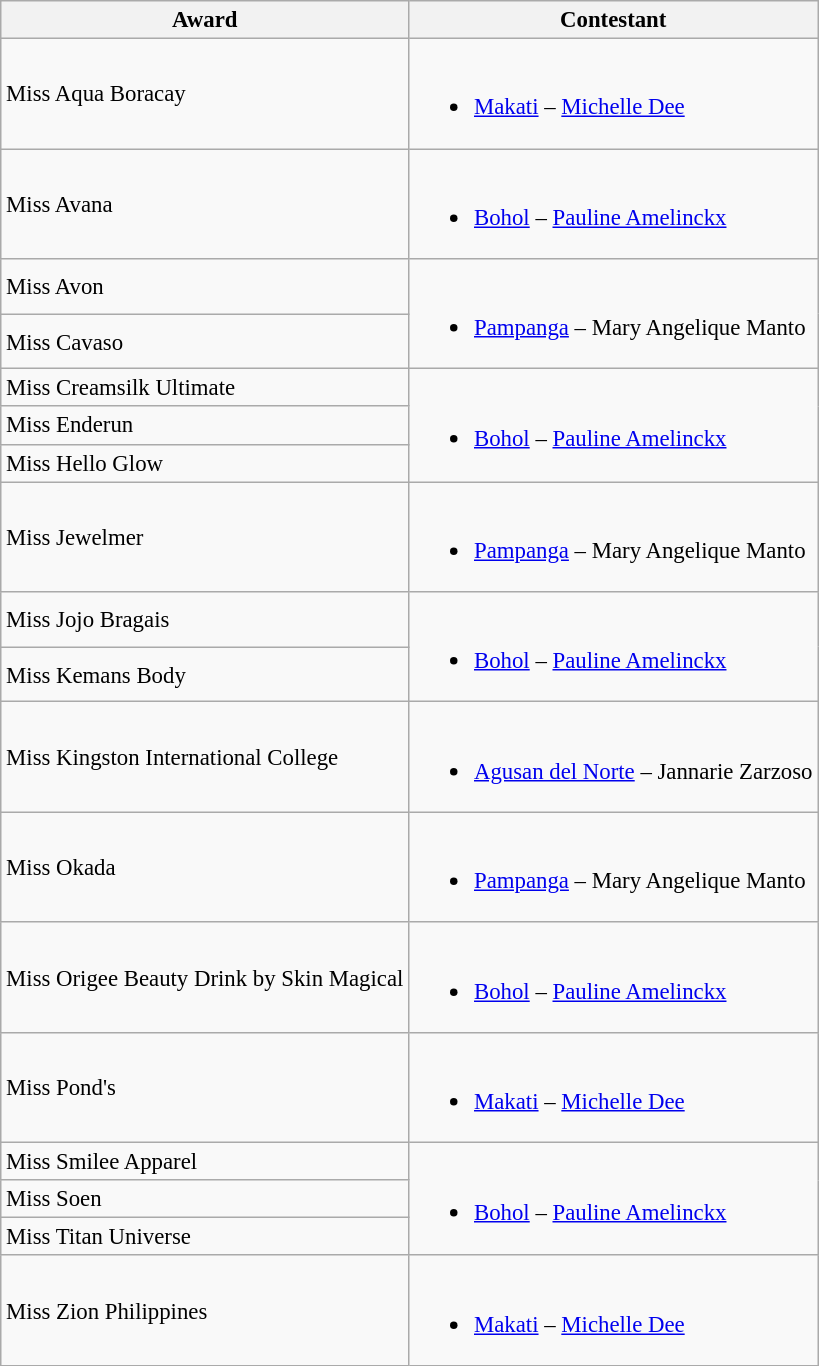<table class="wikitable sortable" style="font-size: 95%;">
<tr>
<th>Award</th>
<th>Contestant</th>
</tr>
<tr>
<td>Miss Aqua Boracay</td>
<td><br><ul><li><a href='#'>Makati</a> – <a href='#'>Michelle Dee</a></li></ul></td>
</tr>
<tr>
<td>Miss Avana</td>
<td><br><ul><li><a href='#'>Bohol</a> – <a href='#'>Pauline Amelinckx</a></li></ul></td>
</tr>
<tr>
<td>Miss Avon</td>
<td rowspan="2"><br><ul><li><a href='#'>Pampanga</a> – Mary Angelique Manto</li></ul></td>
</tr>
<tr>
<td>Miss Cavaso</td>
</tr>
<tr>
<td>Miss Creamsilk Ultimate</td>
<td rowspan="3"><br><ul><li><a href='#'>Bohol</a> – <a href='#'>Pauline Amelinckx</a></li></ul></td>
</tr>
<tr>
<td>Miss Enderun</td>
</tr>
<tr>
<td>Miss Hello Glow</td>
</tr>
<tr>
<td>Miss Jewelmer</td>
<td><br><ul><li><a href='#'>Pampanga</a> – Mary Angelique Manto</li></ul></td>
</tr>
<tr>
<td>Miss Jojo Bragais</td>
<td rowspan="2"><br><ul><li><a href='#'>Bohol</a> – <a href='#'>Pauline Amelinckx</a></li></ul></td>
</tr>
<tr>
<td>Miss Kemans Body</td>
</tr>
<tr>
<td>Miss Kingston International College</td>
<td><br><ul><li><a href='#'>Agusan del Norte</a> – Jannarie Zarzoso</li></ul></td>
</tr>
<tr>
<td>Miss Okada</td>
<td><br><ul><li><a href='#'>Pampanga</a> – Mary Angelique Manto</li></ul></td>
</tr>
<tr>
<td>Miss Origee Beauty Drink by Skin Magical</td>
<td><br><ul><li><a href='#'>Bohol</a> – <a href='#'>Pauline Amelinckx</a></li></ul></td>
</tr>
<tr>
<td>Miss Pond's</td>
<td><br><ul><li><a href='#'>Makati</a> – <a href='#'>Michelle Dee</a></li></ul></td>
</tr>
<tr>
<td>Miss Smilee Apparel</td>
<td rowspan="3"><br><ul><li><a href='#'>Bohol</a> – <a href='#'>Pauline Amelinckx</a></li></ul></td>
</tr>
<tr>
<td>Miss Soen</td>
</tr>
<tr>
<td>Miss Titan Universe</td>
</tr>
<tr>
<td>Miss Zion Philippines</td>
<td><br><ul><li><a href='#'>Makati</a> – <a href='#'>Michelle Dee</a></li></ul></td>
</tr>
</table>
